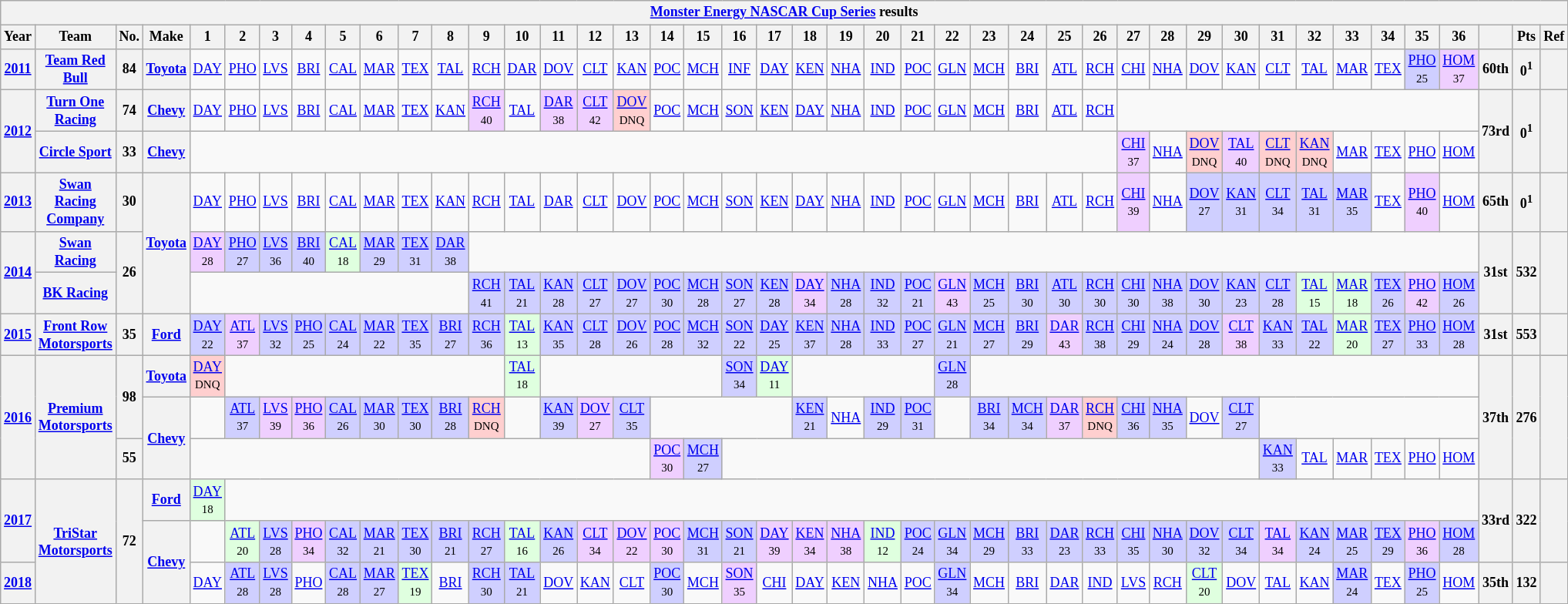<table class="wikitable" style="text-align:center; font-size:75%">
<tr>
<th colspan=45><a href='#'>Monster Energy NASCAR Cup Series</a> results</th>
</tr>
<tr>
<th>Year</th>
<th>Team</th>
<th>No.</th>
<th>Make</th>
<th>1</th>
<th>2</th>
<th>3</th>
<th>4</th>
<th>5</th>
<th>6</th>
<th>7</th>
<th>8</th>
<th>9</th>
<th>10</th>
<th>11</th>
<th>12</th>
<th>13</th>
<th>14</th>
<th>15</th>
<th>16</th>
<th>17</th>
<th>18</th>
<th>19</th>
<th>20</th>
<th>21</th>
<th>22</th>
<th>23</th>
<th>24</th>
<th>25</th>
<th>26</th>
<th>27</th>
<th>28</th>
<th>29</th>
<th>30</th>
<th>31</th>
<th>32</th>
<th>33</th>
<th>34</th>
<th>35</th>
<th>36</th>
<th></th>
<th>Pts</th>
<th>Ref</th>
</tr>
<tr>
<th><a href='#'>2011</a></th>
<th><a href='#'>Team Red Bull</a></th>
<th>84</th>
<th><a href='#'>Toyota</a></th>
<td><a href='#'>DAY</a></td>
<td><a href='#'>PHO</a></td>
<td><a href='#'>LVS</a></td>
<td><a href='#'>BRI</a></td>
<td><a href='#'>CAL</a></td>
<td><a href='#'>MAR</a></td>
<td><a href='#'>TEX</a></td>
<td><a href='#'>TAL</a></td>
<td><a href='#'>RCH</a></td>
<td><a href='#'>DAR</a></td>
<td><a href='#'>DOV</a></td>
<td><a href='#'>CLT</a></td>
<td><a href='#'>KAN</a></td>
<td><a href='#'>POC</a></td>
<td><a href='#'>MCH</a></td>
<td><a href='#'>INF</a></td>
<td><a href='#'>DAY</a></td>
<td><a href='#'>KEN</a></td>
<td><a href='#'>NHA</a></td>
<td><a href='#'>IND</a></td>
<td><a href='#'>POC</a></td>
<td><a href='#'>GLN</a></td>
<td><a href='#'>MCH</a></td>
<td><a href='#'>BRI</a></td>
<td><a href='#'>ATL</a></td>
<td><a href='#'>RCH</a></td>
<td><a href='#'>CHI</a></td>
<td><a href='#'>NHA</a></td>
<td><a href='#'>DOV</a></td>
<td><a href='#'>KAN</a></td>
<td><a href='#'>CLT</a></td>
<td><a href='#'>TAL</a></td>
<td><a href='#'>MAR</a></td>
<td><a href='#'>TEX</a></td>
<td style="background:#CFCFFF;"><a href='#'>PHO</a><br><small>25</small></td>
<td style="background:#EFCFFF;"><a href='#'>HOM</a><br><small>37</small></td>
<th>60th</th>
<th>0<sup>1</sup></th>
<th></th>
</tr>
<tr>
<th rowspan=2><a href='#'>2012</a></th>
<th><a href='#'>Turn One Racing</a></th>
<th>74</th>
<th><a href='#'>Chevy</a></th>
<td><a href='#'>DAY</a></td>
<td><a href='#'>PHO</a></td>
<td><a href='#'>LVS</a></td>
<td><a href='#'>BRI</a></td>
<td><a href='#'>CAL</a></td>
<td><a href='#'>MAR</a></td>
<td><a href='#'>TEX</a></td>
<td><a href='#'>KAN</a></td>
<td style="background:#EFCFFF;"><a href='#'>RCH</a><br><small>40</small></td>
<td><a href='#'>TAL</a></td>
<td style="background:#EFCFFF;"><a href='#'>DAR</a><br><small>38</small></td>
<td style="background:#EFCFFF;"><a href='#'>CLT</a><br><small>42</small></td>
<td style="background:#FFCFCF;"><a href='#'>DOV</a><br><small>DNQ</small></td>
<td><a href='#'>POC</a></td>
<td><a href='#'>MCH</a></td>
<td><a href='#'>SON</a></td>
<td><a href='#'>KEN</a></td>
<td><a href='#'>DAY</a></td>
<td><a href='#'>NHA</a></td>
<td><a href='#'>IND</a></td>
<td><a href='#'>POC</a></td>
<td><a href='#'>GLN</a></td>
<td><a href='#'>MCH</a></td>
<td><a href='#'>BRI</a></td>
<td><a href='#'>ATL</a></td>
<td><a href='#'>RCH</a></td>
<td colspan=10></td>
<th rowspan=2>73rd</th>
<th rowspan=2>0<sup>1</sup></th>
<th rowspan=2></th>
</tr>
<tr>
<th><a href='#'>Circle Sport</a></th>
<th>33</th>
<th><a href='#'>Chevy</a></th>
<td colspan=26></td>
<td style="background:#EFCFFF;"><a href='#'>CHI</a><br><small>37</small></td>
<td><a href='#'>NHA</a></td>
<td style="background:#FFCFCF;"><a href='#'>DOV</a><br><small>DNQ</small></td>
<td style="background:#EFCFFF;"><a href='#'>TAL</a><br><small>40</small></td>
<td style="background:#FFCFCF;"><a href='#'>CLT</a><br><small>DNQ</small></td>
<td style="background:#FFCFCF;"><a href='#'>KAN</a><br><small>DNQ</small></td>
<td><a href='#'>MAR</a></td>
<td><a href='#'>TEX</a></td>
<td><a href='#'>PHO</a></td>
<td><a href='#'>HOM</a></td>
</tr>
<tr>
<th><a href='#'>2013</a></th>
<th><a href='#'>Swan Racing Company</a></th>
<th>30</th>
<th rowspan=3><a href='#'>Toyota</a></th>
<td><a href='#'>DAY</a></td>
<td><a href='#'>PHO</a></td>
<td><a href='#'>LVS</a></td>
<td><a href='#'>BRI</a></td>
<td><a href='#'>CAL</a></td>
<td><a href='#'>MAR</a></td>
<td><a href='#'>TEX</a></td>
<td><a href='#'>KAN</a></td>
<td><a href='#'>RCH</a></td>
<td><a href='#'>TAL</a></td>
<td><a href='#'>DAR</a></td>
<td><a href='#'>CLT</a></td>
<td><a href='#'>DOV</a></td>
<td><a href='#'>POC</a></td>
<td><a href='#'>MCH</a></td>
<td><a href='#'>SON</a></td>
<td><a href='#'>KEN</a></td>
<td><a href='#'>DAY</a></td>
<td><a href='#'>NHA</a></td>
<td><a href='#'>IND</a></td>
<td><a href='#'>POC</a></td>
<td><a href='#'>GLN</a></td>
<td><a href='#'>MCH</a></td>
<td><a href='#'>BRI</a></td>
<td><a href='#'>ATL</a></td>
<td><a href='#'>RCH</a></td>
<td style="background:#EFCFFF;"><a href='#'>CHI</a><br><small>39</small></td>
<td><a href='#'>NHA</a></td>
<td style="background:#CFCFFF;"><a href='#'>DOV</a><br><small>27</small></td>
<td style="background:#CFCFFF;"><a href='#'>KAN</a><br><small>31</small></td>
<td style="background:#CFCFFF;"><a href='#'>CLT</a><br><small>34</small></td>
<td style="background:#CFCFFF;"><a href='#'>TAL</a><br><small>31</small></td>
<td style="background:#CFCFFF;"><a href='#'>MAR</a><br><small>35</small></td>
<td><a href='#'>TEX</a></td>
<td style="background:#EFCFFF;"><a href='#'>PHO</a><br><small>40</small></td>
<td><a href='#'>HOM</a></td>
<th>65th</th>
<th>0<sup>1</sup></th>
<th></th>
</tr>
<tr>
<th rowspan=2><a href='#'>2014</a></th>
<th><a href='#'>Swan Racing</a></th>
<th rowspan=2>26</th>
<td style="background:#EFCFFF;"><a href='#'>DAY</a><br><small>28</small></td>
<td style="background:#CFCFFF;"><a href='#'>PHO</a><br><small>27</small></td>
<td style="background:#CFCFFF;"><a href='#'>LVS</a><br><small>36</small></td>
<td style="background:#CFCFFF;"><a href='#'>BRI</a><br><small>40</small></td>
<td style="background:#DFFFDF;"><a href='#'>CAL</a><br><small>18</small></td>
<td style="background:#CFCFFF;"><a href='#'>MAR</a><br><small>29</small></td>
<td style="background:#CFCFFF;"><a href='#'>TEX</a><br><small>31</small></td>
<td style="background:#CFCFFF;"><a href='#'>DAR</a><br><small>38</small></td>
<td colspan=28></td>
<th rowspan=2>31st</th>
<th rowspan=2>532</th>
<th rowspan=2></th>
</tr>
<tr>
<th><a href='#'>BK Racing</a></th>
<td colspan=8></td>
<td style="background:#CFCFFF;"><a href='#'>RCH</a><br><small>41</small></td>
<td style="background:#CFCFFF;"><a href='#'>TAL</a><br><small>21</small></td>
<td style="background:#CFCFFF;"><a href='#'>KAN</a><br><small>28</small></td>
<td style="background:#CFCFFF;"><a href='#'>CLT</a><br><small>27</small></td>
<td style="background:#CFCFFF;"><a href='#'>DOV</a><br><small>27</small></td>
<td style="background:#CFCFFF;"><a href='#'>POC</a><br><small>30</small></td>
<td style="background:#CFCFFF;"><a href='#'>MCH</a><br><small>28</small></td>
<td style="background:#CFCFFF;"><a href='#'>SON</a><br><small>27</small></td>
<td style="background:#CFCFFF;"><a href='#'>KEN</a><br><small>28</small></td>
<td style="background:#EFCFFF;"><a href='#'>DAY</a><br><small>34</small></td>
<td style="background:#CFCFFF;"><a href='#'>NHA</a><br><small>28</small></td>
<td style="background:#CFCFFF;"><a href='#'>IND</a><br><small>32</small></td>
<td style="background:#CFCFFF;"><a href='#'>POC</a><br><small>21</small></td>
<td style="background:#EFCFFF;"><a href='#'>GLN</a><br><small>43</small></td>
<td style="background:#CFCFFF;"><a href='#'>MCH</a><br><small>25</small></td>
<td style="background:#CFCFFF;"><a href='#'>BRI</a><br><small>30</small></td>
<td style="background:#CFCFFF;"><a href='#'>ATL</a><br><small>30</small></td>
<td style="background:#CFCFFF;"><a href='#'>RCH</a><br><small>30</small></td>
<td style="background:#CFCFFF;"><a href='#'>CHI</a><br><small>30</small></td>
<td style="background:#CFCFFF;"><a href='#'>NHA</a><br><small>38</small></td>
<td style="background:#CFCFFF;"><a href='#'>DOV</a><br><small>30</small></td>
<td style="background:#CFCFFF;"><a href='#'>KAN</a><br><small>23</small></td>
<td style="background:#CFCFFF;"><a href='#'>CLT</a><br><small>28</small></td>
<td style="background:#DFFFDF;"><a href='#'>TAL</a><br><small>15</small></td>
<td style="background:#DFFFDF;"><a href='#'>MAR</a><br><small>18</small></td>
<td style="background:#CFCFFF;"><a href='#'>TEX</a><br><small>26</small></td>
<td style="background:#EFCFFF;"><a href='#'>PHO</a><br><small>42</small></td>
<td style="background:#CFCFFF;"><a href='#'>HOM</a><br><small>26</small></td>
</tr>
<tr>
<th><a href='#'>2015</a></th>
<th><a href='#'>Front Row Motorsports</a></th>
<th>35</th>
<th><a href='#'>Ford</a></th>
<td style="background:#CFCFFF;"><a href='#'>DAY</a><br><small>22</small></td>
<td style="background:#EFCFFF;"><a href='#'>ATL</a><br><small>37</small></td>
<td style="background:#CFCFFF;"><a href='#'>LVS</a><br><small>32</small></td>
<td style="background:#CFCFFF;"><a href='#'>PHO</a><br><small>25</small></td>
<td style="background:#CFCFFF;"><a href='#'>CAL</a><br><small>24</small></td>
<td style="background:#CFCFFF;"><a href='#'>MAR</a><br><small>22</small></td>
<td style="background:#CFCFFF;"><a href='#'>TEX</a><br><small>35</small></td>
<td style="background:#CFCFFF;"><a href='#'>BRI</a><br><small>27</small></td>
<td style="background:#CFCFFF;"><a href='#'>RCH</a><br><small>36</small></td>
<td style="background:#DFFFDF;"><a href='#'>TAL</a><br><small>13</small></td>
<td style="background:#CFCFFF;"><a href='#'>KAN</a><br><small>35</small></td>
<td style="background:#CFCFFF;"><a href='#'>CLT</a><br><small>28</small></td>
<td style="background:#CFCFFF;"><a href='#'>DOV</a><br><small>26</small></td>
<td style="background:#CFCFFF;"><a href='#'>POC</a><br><small>28</small></td>
<td style="background:#CFCFFF;"><a href='#'>MCH</a><br><small>32</small></td>
<td style="background:#CFCFFF;"><a href='#'>SON</a><br><small>22</small></td>
<td style="background:#CFCFFF;"><a href='#'>DAY</a><br><small>25</small></td>
<td style="background:#CFCFFF;"><a href='#'>KEN</a><br><small>37</small></td>
<td style="background:#CFCFFF;"><a href='#'>NHA</a><br><small>28</small></td>
<td style="background:#CFCFFF;"><a href='#'>IND</a><br><small>33</small></td>
<td style="background:#CFCFFF;"><a href='#'>POC</a><br><small>27</small></td>
<td style="background:#CFCFFF;"><a href='#'>GLN</a><br><small>21</small></td>
<td style="background:#CFCFFF;"><a href='#'>MCH</a><br><small>27</small></td>
<td style="background:#CFCFFF;"><a href='#'>BRI</a><br><small>29</small></td>
<td style="background:#EFCFFF;"><a href='#'>DAR</a><br><small>43</small></td>
<td style="background:#CFCFFF;"><a href='#'>RCH</a><br><small>38</small></td>
<td style="background:#CFCFFF;"><a href='#'>CHI</a><br><small>29</small></td>
<td style="background:#CFCFFF;"><a href='#'>NHA</a><br><small>24</small></td>
<td style="background:#CFCFFF;"><a href='#'>DOV</a><br><small>28</small></td>
<td style="background:#EFCFFF;"><a href='#'>CLT</a><br><small>38</small></td>
<td style="background:#CFCFFF;"><a href='#'>KAN</a><br><small>33</small></td>
<td style="background:#CFCFFF;"><a href='#'>TAL</a><br><small>22</small></td>
<td style="background:#DFFFDF;"><a href='#'>MAR</a><br><small>20</small></td>
<td style="background:#CFCFFF;"><a href='#'>TEX</a><br><small>27</small></td>
<td style="background:#CFCFFF;"><a href='#'>PHO</a><br><small>33</small></td>
<td style="background:#CFCFFF;"><a href='#'>HOM</a><br><small>28</small></td>
<th>31st</th>
<th>553</th>
<th></th>
</tr>
<tr>
<th rowspan=3><a href='#'>2016</a></th>
<th rowspan=3><a href='#'>Premium Motorsports</a></th>
<th rowspan=2>98</th>
<th><a href='#'>Toyota</a></th>
<td style="background:#FFCFCF;"><a href='#'>DAY</a><br><small>DNQ</small></td>
<td colspan=8></td>
<td style="background:#DFFFDF;"><a href='#'>TAL</a><br><small>18</small></td>
<td colspan=5></td>
<td style="background:#CFCFFF;"><a href='#'>SON</a><br><small>34</small></td>
<td style="background:#DFFFDF;"><a href='#'>DAY</a><br><small>11</small></td>
<td colspan=4></td>
<td style="background:#CFCFFF;"><a href='#'>GLN</a><br><small>28</small></td>
<td colspan=14></td>
<th rowspan=3>37th</th>
<th rowspan=3>276</th>
<th rowspan=3></th>
</tr>
<tr>
<th rowspan=2><a href='#'>Chevy</a></th>
<td></td>
<td style="background:#CFCFFF;"><a href='#'>ATL</a><br><small>37</small></td>
<td style="background:#EFCFFF;"><a href='#'>LVS</a><br><small>39</small></td>
<td style="background:#EFCFFF;"><a href='#'>PHO</a><br><small>36</small></td>
<td style="background:#CFCFFF;"><a href='#'>CAL</a><br><small>26</small></td>
<td style="background:#CFCFFF;"><a href='#'>MAR</a><br><small>30</small></td>
<td style="background:#CFCFFF;"><a href='#'>TEX</a><br><small>30</small></td>
<td style="background:#CFCFFF;"><a href='#'>BRI</a><br><small>28</small></td>
<td style="background:#FFCFCF;"><a href='#'>RCH</a><br><small>DNQ</small></td>
<td></td>
<td style="background:#CFCFFF;"><a href='#'>KAN</a><br><small>39</small></td>
<td style="background:#EFCFFF;"><a href='#'>DOV</a><br><small>27</small></td>
<td style="background:#CFCFFF;"><a href='#'>CLT</a><br><small>35</small></td>
<td colspan=4></td>
<td style="background:#CFCFFF;"><a href='#'>KEN</a><br><small>21</small></td>
<td><a href='#'>NHA</a></td>
<td style="background:#CFCFFF;"><a href='#'>IND</a><br><small>29</small></td>
<td style="background:#CFCFFF;"><a href='#'>POC</a><br><small>31</small></td>
<td></td>
<td style="background:#CFCFFF;"><a href='#'>BRI</a><br><small>34</small></td>
<td style="background:#CFCFFF;"><a href='#'>MCH</a><br><small>34</small></td>
<td style="background:#EFCFFF;"><a href='#'>DAR</a><br><small>37</small></td>
<td style="background:#FFCFCF;"><a href='#'>RCH</a><br><small>DNQ</small></td>
<td style="background:#CFCFFF;"><a href='#'>CHI</a><br><small>36</small></td>
<td style="background:#CFCFFF;"><a href='#'>NHA</a><br><small>35</small></td>
<td><a href='#'>DOV</a></td>
<td style="background:#CFCFFF;"><a href='#'>CLT</a><br><small>27</small></td>
<td colspan=6></td>
</tr>
<tr>
<th>55</th>
<td colspan=13></td>
<td style="background:#EFCFFF;"><a href='#'>POC</a><br><small>30</small></td>
<td style="background:#CFCFFF;"><a href='#'>MCH</a><br><small>27</small></td>
<td colspan=15></td>
<td style="background:#CFCFFF;"><a href='#'>KAN</a><br><small>33</small></td>
<td><a href='#'>TAL</a></td>
<td><a href='#'>MAR</a></td>
<td><a href='#'>TEX</a></td>
<td><a href='#'>PHO</a></td>
<td><a href='#'>HOM</a></td>
</tr>
<tr>
<th rowspan=2><a href='#'>2017</a></th>
<th rowspan=3><a href='#'>TriStar Motorsports</a></th>
<th rowspan=3>72</th>
<th><a href='#'>Ford</a></th>
<td style="background:#DFFFDF;"><a href='#'>DAY</a><br><small>18</small></td>
<td colspan=35></td>
<th rowspan=2>33rd</th>
<th rowspan=2>322</th>
<th rowspan=2></th>
</tr>
<tr>
<th rowspan=3><a href='#'>Chevy</a></th>
<td></td>
<td style="background:#DFFFDF;"><a href='#'>ATL</a><br><small>20</small></td>
<td style="background:#CFCFFF;"><a href='#'>LVS</a><br><small>28</small></td>
<td style="background:#EFCFFF;"><a href='#'>PHO</a><br><small>34</small></td>
<td style="background:#CFCFFF;"><a href='#'>CAL</a><br><small>32</small></td>
<td style="background:#CFCFFF;"><a href='#'>MAR</a><br><small>21</small></td>
<td style="background:#CFCFFF;"><a href='#'>TEX</a><br><small>30</small></td>
<td style="background:#CFCFFF;"><a href='#'>BRI</a><br><small>21</small></td>
<td style="background:#CFCFFF;"><a href='#'>RCH</a><br><small>27</small></td>
<td style="background:#DFFFDF;"><a href='#'>TAL</a><br><small>16</small></td>
<td style="background:#CFCFFF;"><a href='#'>KAN</a><br><small>26</small></td>
<td style="background:#EFCFFF;"><a href='#'>CLT</a><br><small>34</small></td>
<td style="background:#EFCFFF;"><a href='#'>DOV</a><br><small>22</small></td>
<td style="background:#EFCFFF;"><a href='#'>POC</a><br><small>30</small></td>
<td style="background:#CFCFFF;"><a href='#'>MCH</a><br><small>31</small></td>
<td style="background:#CFCFFF;"><a href='#'>SON</a><br><small>21</small></td>
<td style="background:#EFCFFF;"><a href='#'>DAY</a><br><small>39</small></td>
<td style="background:#EFCFFF;"><a href='#'>KEN</a><br><small>34</small></td>
<td style="background:#EFCFFF;"><a href='#'>NHA</a><br><small>38</small></td>
<td style="background:#DFFFDF;"><a href='#'>IND</a><br><small>12</small></td>
<td style="background:#CFCFFF;"><a href='#'>POC</a><br><small>24</small></td>
<td style="background:#CFCFFF;"><a href='#'>GLN</a><br><small>34</small></td>
<td style="background:#CFCFFF;"><a href='#'>MCH</a><br><small>29</small></td>
<td style="background:#CFCFFF;"><a href='#'>BRI</a><br><small>33</small></td>
<td style="background:#CFCFFF;"><a href='#'>DAR</a><br><small>23</small></td>
<td style="background:#CFCFFF;"><a href='#'>RCH</a><br><small>33</small></td>
<td style="background:#CFCFFF;"><a href='#'>CHI</a><br><small>35</small></td>
<td style="background:#CFCFFF;"><a href='#'>NHA</a><br><small>30</small></td>
<td style="background:#CFCFFF;"><a href='#'>DOV</a><br><small>32</small></td>
<td style="background:#CFCFFF;"><a href='#'>CLT</a><br><small>34</small></td>
<td style="background:#EFCFFF;"><a href='#'>TAL</a><br><small>34</small></td>
<td style="background:#CFCFFF;"><a href='#'>KAN</a><br><small>24</small></td>
<td style="background:#CFCFFF;"><a href='#'>MAR</a><br><small>25</small></td>
<td style="background:#CFCFFF;"><a href='#'>TEX</a><br><small>29</small></td>
<td style="background:#EFCFFF;"><a href='#'>PHO</a><br><small>36</small></td>
<td style="background:#CFCFFF;"><a href='#'>HOM</a><br><small>28</small></td>
</tr>
<tr>
<th><a href='#'>2018</a></th>
<td><a href='#'>DAY</a></td>
<td style="background:#CFCFFF;"><a href='#'>ATL</a><br><small>28</small></td>
<td style="background:#CFCFFF;"><a href='#'>LVS</a><br><small>28</small></td>
<td><a href='#'>PHO</a></td>
<td style="background:#CFCFFF;"><a href='#'>CAL</a><br><small>28</small></td>
<td style="background:#CFCFFF;"><a href='#'>MAR</a><br><small>27</small></td>
<td style="background:#DFFFDF;"><a href='#'>TEX</a><br><small>19</small></td>
<td><a href='#'>BRI</a></td>
<td style="background:#CFCFFF;"><a href='#'>RCH</a><br><small>30</small></td>
<td style="background:#CFCFFF;"><a href='#'>TAL</a><br><small>21</small></td>
<td><a href='#'>DOV</a></td>
<td><a href='#'>KAN</a></td>
<td><a href='#'>CLT</a></td>
<td style="background:#CFCFFF;"><a href='#'>POC</a><br><small>30</small></td>
<td><a href='#'>MCH</a></td>
<td style="background:#EFCFFF;"><a href='#'>SON</a><br><small>35</small></td>
<td><a href='#'>CHI</a></td>
<td><a href='#'>DAY</a></td>
<td><a href='#'>KEN</a></td>
<td><a href='#'>NHA</a></td>
<td><a href='#'>POC</a></td>
<td style="background:#CFCFFF;"><a href='#'>GLN</a><br><small>34</small></td>
<td><a href='#'>MCH</a></td>
<td><a href='#'>BRI</a></td>
<td><a href='#'>DAR</a></td>
<td><a href='#'>IND</a></td>
<td><a href='#'>LVS</a></td>
<td><a href='#'>RCH</a></td>
<td style="background:#DFFFDF;"><a href='#'>CLT</a><br><small>20</small></td>
<td><a href='#'>DOV</a></td>
<td><a href='#'>TAL</a></td>
<td><a href='#'>KAN</a></td>
<td style="background:#CFCFFF;"><a href='#'>MAR</a><br><small>24</small></td>
<td><a href='#'>TEX</a></td>
<td style="background:#CFCFFF;"><a href='#'>PHO</a><br><small>25</small></td>
<td><a href='#'>HOM</a></td>
<th>35th</th>
<th>132</th>
<th></th>
</tr>
</table>
